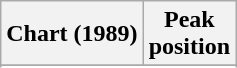<table class="wikitable sortable plainrowheaders" style="text-align:center">
<tr>
<th>Chart (1989)</th>
<th>Peak<br>position</th>
</tr>
<tr>
</tr>
<tr>
</tr>
</table>
